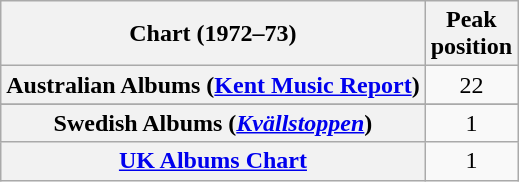<table class="wikitable sortable plainrowheaders">
<tr>
<th>Chart (1972–73)</th>
<th>Peak<br>position</th>
</tr>
<tr>
<th scope="row">Australian Albums (<a href='#'>Kent Music Report</a>)</th>
<td align="center">22</td>
</tr>
<tr>
</tr>
<tr>
</tr>
<tr>
</tr>
<tr>
<th scope="row">Swedish Albums (<em><a href='#'>Kvällstoppen</a></em>)</th>
<td align="center">1</td>
</tr>
<tr>
<th scope="row"><a href='#'>UK Albums Chart</a></th>
<td align="center">1</td>
</tr>
</table>
